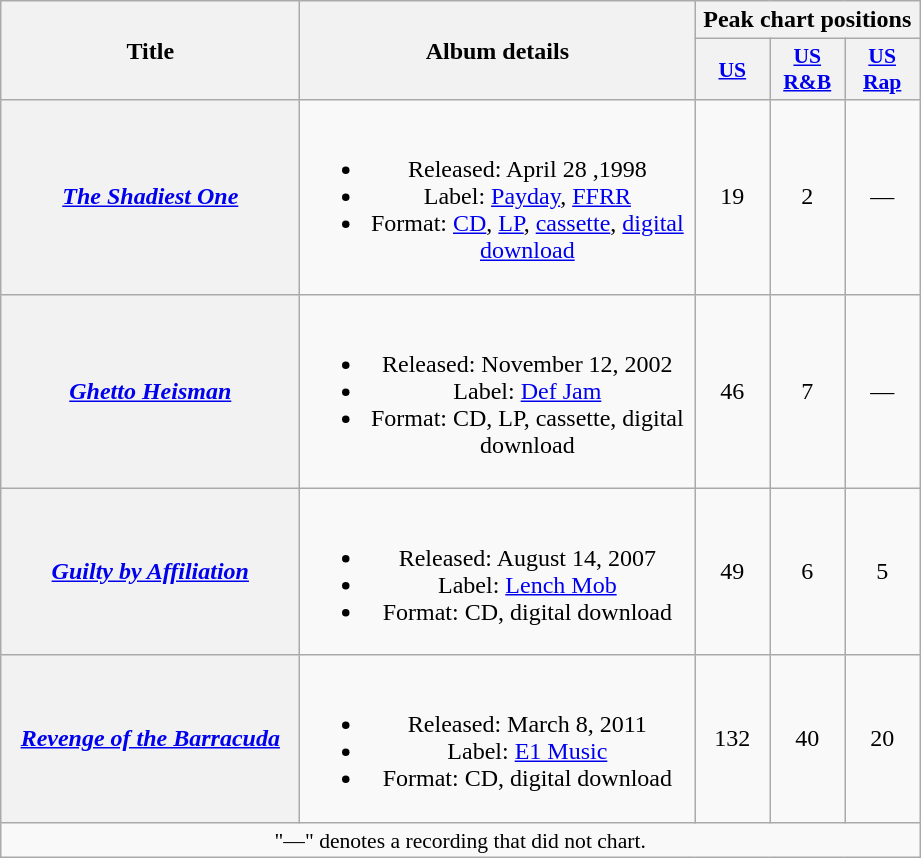<table class="wikitable plainrowheaders" style="text-align:center;">
<tr>
<th scope="col" rowspan="2" style="width:12em;">Title</th>
<th scope="col" rowspan="2" style="width:16em;">Album details</th>
<th scope="col" colspan="3">Peak chart positions</th>
</tr>
<tr>
<th style="width:3em;font-size:90%;"><a href='#'>US</a><br></th>
<th style="width:3em;font-size:90%;"><a href='#'>US<br>R&B</a><br></th>
<th style="width:3em;font-size:90%;"><a href='#'>US<br>Rap</a><br></th>
</tr>
<tr>
<th scope="row"><em><a href='#'>The Shadiest One</a></em></th>
<td><br><ul><li>Released: April 28 ,1998</li><li>Label: <a href='#'>Payday</a>, <a href='#'>FFRR</a></li><li>Format: <a href='#'>CD</a>, <a href='#'>LP</a>, <a href='#'>cassette</a>, <a href='#'>digital download</a></li></ul></td>
<td>19</td>
<td>2</td>
<td>—</td>
</tr>
<tr>
<th scope="row"><em><a href='#'>Ghetto Heisman</a></em></th>
<td><br><ul><li>Released: November 12, 2002</li><li>Label: <a href='#'>Def Jam</a></li><li>Format: CD, LP, cassette, digital download</li></ul></td>
<td>46</td>
<td>7</td>
<td>—</td>
</tr>
<tr>
<th scope="row"><em><a href='#'>Guilty by Affiliation</a></em></th>
<td><br><ul><li>Released: August 14, 2007</li><li>Label: <a href='#'>Lench Mob</a></li><li>Format: CD, digital download</li></ul></td>
<td>49</td>
<td>6</td>
<td>5</td>
</tr>
<tr>
<th scope="row"><em><a href='#'>Revenge of the Barracuda</a></em></th>
<td><br><ul><li>Released: March 8, 2011</li><li>Label: <a href='#'>E1 Music</a></li><li>Format: CD, digital download</li></ul></td>
<td>132</td>
<td>40</td>
<td>20</td>
</tr>
<tr>
<td colspan="14" style="font-size:90%">"—" denotes a recording that did not chart.</td>
</tr>
</table>
